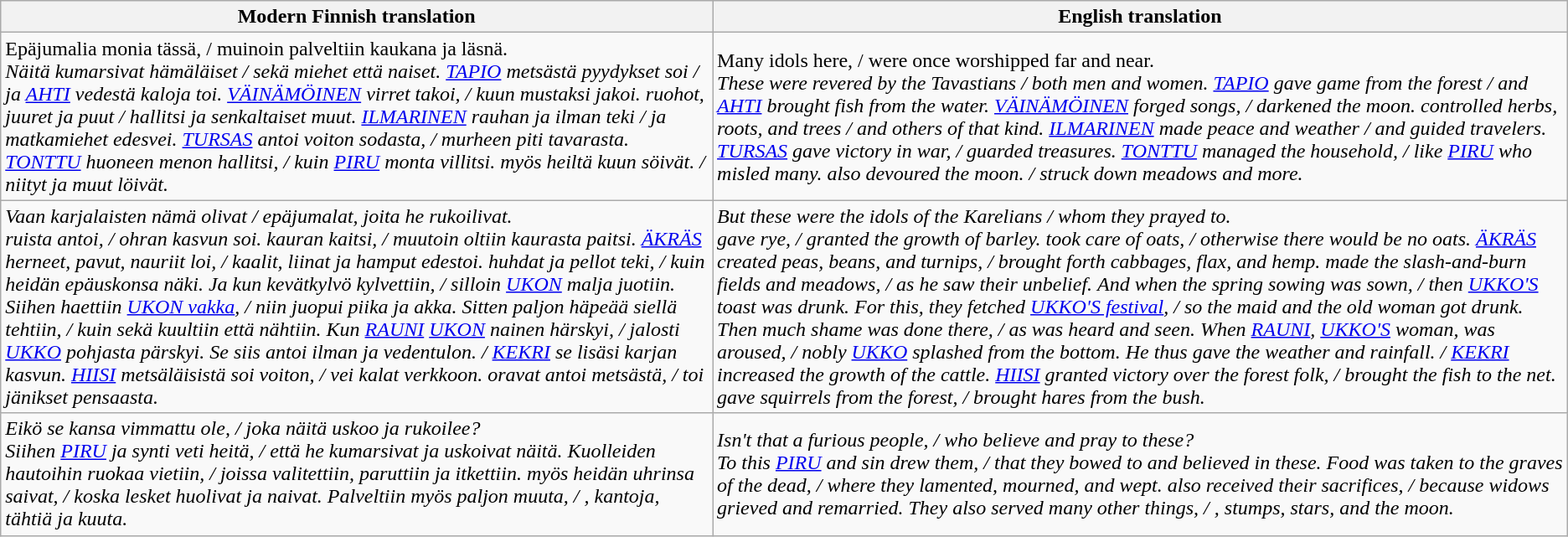<table class="wikitable">
<tr>
<th>Modern Finnish translation</th>
<th>English translation</th>
</tr>
<tr>
<td>Epäjumalia monia tässä, / muinoin palveltiin kaukana ja läsnä.<br><em>Näitä kumarsivat hämäläiset  / sekä miehet että naiset.</em>
<em><a href='#'>TAPIO</a></em> <em>metsästä pyydykset soi / ja <a href='#'>AHTI</a> vedestä kaloja toi.</em>
<em><a href='#'>VÄINÄMÖINEN</a> virret takoi, /  kuun mustaksi jakoi.</em>
<em> ruohot, juuret ja puut / hallitsi ja senkaltaiset muut.</em>
<em><a href='#'>ILMARINEN</a> rauhan ja ilman teki / ja matkamiehet edesvei.</em>
<em><a href='#'>TURSAS</a></em> <em>antoi voiton sodasta, /  murheen piti tavarasta.</em>
<em><a href='#'>TONTTU</a> huoneen menon hallitsi, / kuin <a href='#'>PIRU</a> monta villitsi.</em>
<em> myös heiltä kuun söivät. /  niityt ja muut löivät.</em></td>
<td>Many idols here, / were once worshipped far and near.<br><em>These were revered by the Tavastians / both men and women.</em>
<em><a href='#'>TAPIO</a> gave game from the forest / and <a href='#'>AHTI</a> brought fish from the water.</em>
<em><a href='#'>VÄINÄMÖINEN</a> forged songs, /  darkened the moon.</em>
<em> controlled herbs, roots, and trees / and others of that kind.</em>
<em><a href='#'>ILMARINEN</a> made peace and weather / and guided travelers.</em>
<em><a href='#'>TURSAS</a> gave victory in war, /  guarded treasures.</em>
<em><a href='#'>TONTTU</a> managed the household, / like <a href='#'>PIRU</a> who misled many.</em>
<em> also devoured the moon. /  struck down meadows and more.</em></td>
</tr>
<tr>
<td><em>Vaan karjalaisten nämä olivat / epäjumalat, joita he rukoilivat.</em><br><em> ruista antoi, /  ohran kasvun soi.</em>
<em> kauran kaitsi, / muutoin oltiin kaurasta paitsi. </em>
<em><a href='#'>ÄKRÄS</a> herneet, pavut, nauriit loi, / kaalit, liinat ja hamput edestoi.</em>
<em> huhdat ja pellot teki, / kuin heidän epäuskonsa näki.</em>
<em>Ja kun kevätkylvö kylvettiin, / silloin <a href='#'>UKON</a> malja juotiin. </em>
<em>Siihen haettiin <a href='#'>UKON vakka</a>, / niin juopui piika ja akka. </em>
<em>Sitten paljon häpeää siellä tehtiin, / kuin sekä kuultiin että nähtiin. </em>
<em>Kun <a href='#'>RAUNI</a> <a href='#'>UKON</a> nainen härskyi, / jalosti <a href='#'>UKKO</a> pohjasta pärskyi. </em>
<em>Se siis antoi ilman ja vedentulon. / <a href='#'>KEKRI</a> se lisäsi karjan kasvun. </em>
<em><a href='#'>HIISI</a> metsäläisistä soi voiton, /  vei kalat verkkoon.</em>
<em> oravat antoi metsästä, /  toi jänikset pensaasta.</em></td>
<td><em>But these were the idols of the Karelians / whom they prayed to.</em><br><em> gave rye, /  granted the growth of barley.</em>
<em> took care of oats, / otherwise there would be no oats.</em>
<em><a href='#'>ÄKRÄS</a> created peas, beans, and turnips, / brought forth cabbages, flax, and hemp.</em>
<em> made the slash-and-burn fields and meadows, / as he saw their unbelief.</em>
<em>And when the spring sowing was sown, / then <a href='#'>UKKO'S</a> toast was drunk.</em>
<em>For this, they fetched <a href='#'>UKKO'S festival</a>, / so the maid and the old woman got drunk.</em>
<em>Then much shame was done there, / as was heard and seen.</em>
<em>When <a href='#'>RAUNI</a>, <a href='#'>UKKO'S</a> woman, was aroused, / nobly <a href='#'>UKKO</a> splashed from the bottom.</em>
<em>He thus gave the weather and rainfall. / <a href='#'>KEKRI</a> increased the growth of the cattle.</em>
<em><a href='#'>HIISI</a> granted victory over the forest folk, /  brought the fish to the net.</em>
<em> gave squirrels from the forest, /  brought hares from the bush.</em></td>
</tr>
<tr>
<td><em>Eikö se kansa vimmattu ole, / joka näitä uskoo ja rukoilee? </em><br><em>Siihen <a href='#'>PIRU</a> ja synti veti heitä, / että he kumarsivat ja uskoivat näitä.</em>
<em>Kuolleiden hautoihin ruokaa vietiin, / joissa valitettiin, paruttiin ja itkettiin. </em>
<em> myös heidän uhrinsa saivat, / koska lesket huolivat ja naivat.</em>
<em>Palveltiin myös paljon muuta, / , kantoja, tähtiä ja kuuta.</em></td>
<td><em>Isn't that a furious people, / who believe and pray to these?</em><br><em>To this <a href='#'>PIRU</a> and sin drew them, / that they bowed to and believed in these.</em>
<em>Food was taken to the graves of the dead, / where they lamented, mourned, and wept.</em>
<em> also received their sacrifices, / because widows grieved and remarried.</em>
<em>They also served many other things, / , stumps, stars, and the moon.</em></td>
</tr>
</table>
